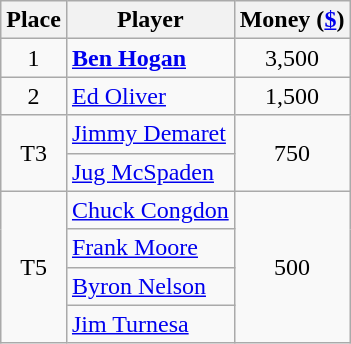<table class=wikitable>
<tr>
<th>Place</th>
<th>Player</th>
<th>Money (<a href='#'>$</a>)</th>
</tr>
<tr>
<td align=center>1</td>
<td> <strong><a href='#'>Ben Hogan</a></strong></td>
<td align=center>3,500</td>
</tr>
<tr>
<td align=center>2</td>
<td> <a href='#'>Ed Oliver</a></td>
<td align=center>1,500</td>
</tr>
<tr>
<td align=center rowspan=2>T3</td>
<td> <a href='#'>Jimmy Demaret</a></td>
<td align=center rowspan=2>750</td>
</tr>
<tr>
<td> <a href='#'>Jug McSpaden</a></td>
</tr>
<tr>
<td align=center rowspan=4>T5</td>
<td> <a href='#'>Chuck Congdon</a></td>
<td align=center rowspan=4>500</td>
</tr>
<tr>
<td> <a href='#'>Frank Moore</a> </td>
</tr>
<tr>
<td> <a href='#'>Byron Nelson</a></td>
</tr>
<tr>
<td> <a href='#'>Jim Turnesa</a></td>
</tr>
</table>
